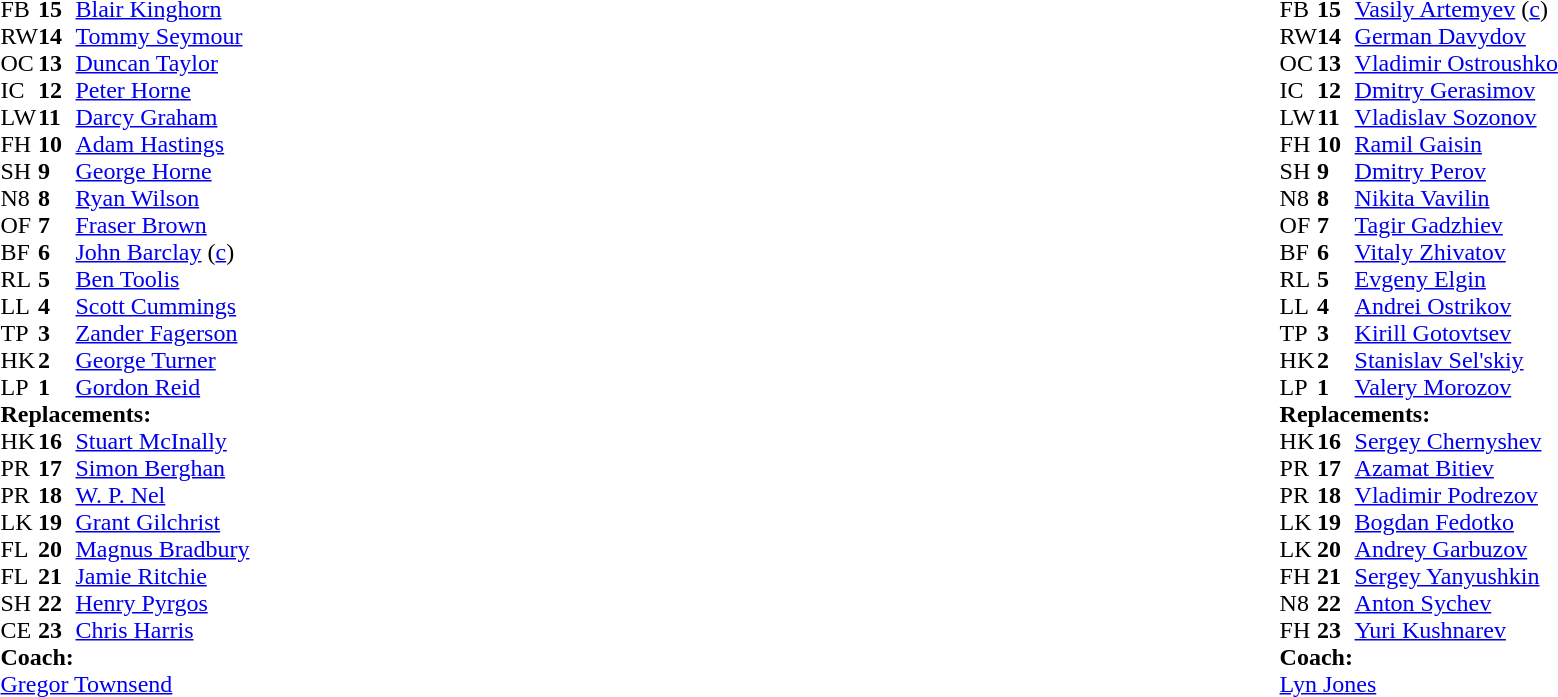<table style="width:100%">
<tr>
<td style="vertical-align:top;width:50%"><br><table cellspacing="0" cellpadding="0">
<tr>
<th width="25"></th>
<th width="25"></th>
</tr>
<tr>
<td>FB</td>
<td><strong>15</strong></td>
<td><a href='#'>Blair Kinghorn</a></td>
</tr>
<tr>
<td>RW</td>
<td><strong>14</strong></td>
<td><a href='#'>Tommy Seymour</a></td>
</tr>
<tr>
<td>OC</td>
<td><strong>13</strong></td>
<td><a href='#'>Duncan Taylor</a></td>
</tr>
<tr>
<td>IC</td>
<td><strong>12</strong></td>
<td><a href='#'>Peter Horne</a></td>
</tr>
<tr>
<td>LW</td>
<td><strong>11</strong></td>
<td><a href='#'>Darcy Graham</a></td>
<td></td>
<td></td>
</tr>
<tr>
<td>FH</td>
<td><strong>10</strong></td>
<td><a href='#'>Adam Hastings</a></td>
</tr>
<tr>
<td>SH</td>
<td><strong>9</strong></td>
<td><a href='#'>George Horne</a></td>
<td></td>
<td></td>
</tr>
<tr>
<td>N8</td>
<td><strong>8</strong></td>
<td><a href='#'>Ryan Wilson</a></td>
</tr>
<tr>
<td>OF</td>
<td><strong>7</strong></td>
<td><a href='#'>Fraser Brown</a></td>
<td></td>
<td></td>
</tr>
<tr>
<td>BF</td>
<td><strong>6</strong></td>
<td><a href='#'>John Barclay</a> (<a href='#'>c</a>)</td>
</tr>
<tr>
<td>RL</td>
<td><strong>5</strong></td>
<td><a href='#'>Ben Toolis</a></td>
</tr>
<tr>
<td>LL</td>
<td><strong>4</strong></td>
<td><a href='#'>Scott Cummings</a></td>
<td></td>
<td></td>
</tr>
<tr>
<td>TP</td>
<td><strong>3</strong></td>
<td><a href='#'>Zander Fagerson</a></td>
<td></td>
<td></td>
</tr>
<tr>
<td>HK</td>
<td><strong>2</strong></td>
<td><a href='#'>George Turner</a></td>
<td></td>
<td></td>
</tr>
<tr>
<td>LP</td>
<td><strong>1</strong></td>
<td><a href='#'>Gordon Reid</a></td>
<td></td>
<td></td>
</tr>
<tr>
<td colspan="3"><strong>Replacements:</strong></td>
</tr>
<tr>
<td>HK</td>
<td><strong>16</strong></td>
<td><a href='#'>Stuart McInally</a></td>
<td></td>
<td></td>
</tr>
<tr>
<td>PR</td>
<td><strong>17</strong></td>
<td><a href='#'>Simon Berghan</a></td>
<td></td>
<td></td>
</tr>
<tr>
<td>PR</td>
<td><strong>18</strong></td>
<td><a href='#'>W. P. Nel</a></td>
<td></td>
<td></td>
</tr>
<tr>
<td>LK</td>
<td><strong>19</strong></td>
<td><a href='#'>Grant Gilchrist</a></td>
<td></td>
<td></td>
</tr>
<tr>
<td>FL</td>
<td><strong>20</strong></td>
<td><a href='#'>Magnus Bradbury</a></td>
<td></td>
<td></td>
</tr>
<tr>
<td>FL</td>
<td><strong>21</strong></td>
<td><a href='#'>Jamie Ritchie</a></td>
</tr>
<tr>
<td>SH</td>
<td><strong>22</strong></td>
<td><a href='#'>Henry Pyrgos</a></td>
<td></td>
<td></td>
</tr>
<tr>
<td>CE</td>
<td><strong>23</strong></td>
<td><a href='#'>Chris Harris</a></td>
<td></td>
<td></td>
</tr>
<tr>
<td colspan="3"><strong>Coach:</strong></td>
</tr>
<tr>
<td colspan="4"> <a href='#'>Gregor Townsend</a></td>
</tr>
</table>
</td>
<td style="vertical-align:top"></td>
<td style="vertical-align:top; width:50%;"><br><table cellspacing="0" cellpadding="0" style="font-size:100%; margin:auto;">
<tr>
<th width="25"></th>
<th width="25"></th>
</tr>
<tr>
<td>FB</td>
<td><strong>15</strong></td>
<td><a href='#'>Vasily Artemyev</a> (<a href='#'>c</a>)</td>
<td></td>
<td></td>
<td></td>
<td></td>
<td></td>
<td></td>
</tr>
<tr>
<td>RW</td>
<td><strong>14</strong></td>
<td><a href='#'>German Davydov</a></td>
</tr>
<tr>
<td>OC</td>
<td><strong>13</strong></td>
<td><a href='#'>Vladimir Ostroushko</a></td>
<td></td>
<td></td>
<td></td>
<td></td>
</tr>
<tr>
<td>IC</td>
<td><strong>12</strong></td>
<td><a href='#'>Dmitry Gerasimov</a></td>
</tr>
<tr>
<td>LW</td>
<td><strong>11</strong></td>
<td><a href='#'>Vladislav Sozonov</a></td>
</tr>
<tr>
<td>FH</td>
<td><strong>10</strong></td>
<td><a href='#'>Ramil Gaisin</a></td>
<td></td>
<td></td>
</tr>
<tr>
<td>SH</td>
<td><strong>9</strong></td>
<td><a href='#'>Dmitry Perov</a></td>
</tr>
<tr>
<td>N8</td>
<td><strong>8</strong></td>
<td><a href='#'>Nikita Vavilin</a></td>
<td></td>
<td></td>
</tr>
<tr>
<td>OF</td>
<td><strong>7</strong></td>
<td><a href='#'>Tagir Gadzhiev</a></td>
</tr>
<tr>
<td>BF</td>
<td><strong>6</strong></td>
<td><a href='#'>Vitaly Zhivatov</a></td>
</tr>
<tr>
<td>RL</td>
<td><strong>5</strong></td>
<td><a href='#'>Evgeny Elgin</a></td>
<td></td>
<td></td>
</tr>
<tr>
<td>LL</td>
<td><strong>4</strong></td>
<td><a href='#'>Andrei Ostrikov</a></td>
<td></td>
<td></td>
</tr>
<tr>
<td>TP</td>
<td><strong>3</strong></td>
<td><a href='#'>Kirill Gotovtsev</a></td>
<td></td>
<td></td>
</tr>
<tr>
<td>HK</td>
<td><strong>2</strong></td>
<td><a href='#'>Stanislav Sel'skiy</a></td>
<td></td>
<td></td>
</tr>
<tr>
<td>LP</td>
<td><strong>1</strong></td>
<td><a href='#'>Valery Morozov</a></td>
<td></td>
<td></td>
</tr>
<tr>
<td colspan="3"><strong>Replacements:</strong></td>
</tr>
<tr>
<td>HK</td>
<td><strong>16</strong></td>
<td><a href='#'>Sergey Chernyshev</a></td>
<td></td>
<td></td>
</tr>
<tr>
<td>PR</td>
<td><strong>17</strong></td>
<td><a href='#'>Azamat Bitiev</a></td>
<td></td>
<td></td>
</tr>
<tr>
<td>PR</td>
<td><strong>18</strong></td>
<td><a href='#'>Vladimir Podrezov</a></td>
<td></td>
<td></td>
</tr>
<tr>
<td>LK</td>
<td><strong>19</strong></td>
<td><a href='#'>Bogdan Fedotko</a></td>
<td></td>
<td></td>
</tr>
<tr>
<td>LK</td>
<td><strong>20</strong></td>
<td><a href='#'>Andrey Garbuzov</a></td>
<td></td>
<td></td>
</tr>
<tr>
<td>FH</td>
<td><strong>21</strong></td>
<td><a href='#'>Sergey Yanyushkin</a></td>
<td></td>
<td></td>
</tr>
<tr>
<td>N8</td>
<td><strong>22</strong></td>
<td><a href='#'>Anton Sychev</a></td>
<td></td>
<td></td>
</tr>
<tr>
<td>FH</td>
<td><strong>23</strong></td>
<td><a href='#'>Yuri Kushnarev</a></td>
<td></td>
<td></td>
<td></td>
<td></td>
<td></td>
<td></td>
</tr>
<tr>
<td colspan="3"><strong>Coach:</strong></td>
</tr>
<tr>
<td colspan="4"> <a href='#'>Lyn Jones</a></td>
</tr>
</table>
</td>
</tr>
</table>
